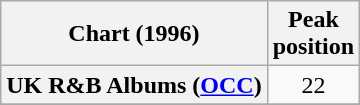<table class="wikitable sortable plainrowheaders">
<tr>
<th scope="col">Chart (1996)</th>
<th scope="col">Peak<br> position</th>
</tr>
<tr>
<th scope="row">UK R&B Albums (<a href='#'>OCC</a>)</th>
<td style="text-align:center;">22</td>
</tr>
<tr>
</tr>
<tr>
</tr>
<tr>
</tr>
</table>
